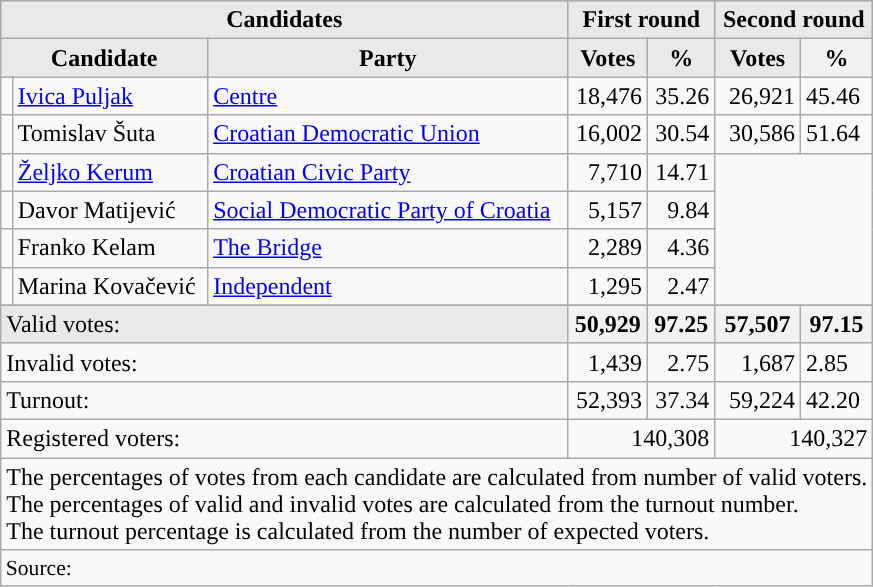<table class="wikitable" border="1">
<tr style="background-color:#C9C9C9">
<th colspan="3" align="center" style="background-color:#E9E9E9">Candidates</th>
<th colspan="2" align="center" style="background-color:#E9E9E9">First round</th>
<th colspan="2" align="center" style="background-color:#E9E9E9">Second round</th>
</tr>
<tr>
<th colspan="2" align="center" style="background-color:#E9E9E9">Candidate</th>
<th align="center" style="background-color:#E9E9E9">Party</th>
<th align="center" style="background-color:#E9E9E9">Votes</th>
<th align="center" style="background-color:#E9E9E9">%</th>
<th align="center" style="background-color:#E9E9E9">Votes</th>
<th align="center">%</th>
</tr>
<tr>
<td></td>
<td align="left"><a href='#'>Ivica Puljak<strong></a></td>
<td align="left"><a href='#'>Centre</a></td>
<td align="right">18,476</td>
<td align="right">35.26</td>
<td align="right">26,921</td>
<td>45.46</td>
</tr>
<tr>
<td></td>
<td align="left"></strong>Tomislav Šuta<strong></td>
<td align="left"><a href='#'></strong>Croatian Democratic Union<strong></a></td>
<td align="right">16,002</td>
<td align="right">30.54</td>
<td align="right"></strong>30,586<strong></td>
<td></strong>51.64<strong></td>
</tr>
<tr>
<td></td>
<td align="left"><a href='#'>Željko Kerum</a></td>
<td align="left"><a href='#'>Croatian Civic Party</a></td>
<td align="right">7,710</td>
<td align="right">14.71</td>
<td colspan="2" rowspan="4"></td>
</tr>
<tr>
<td></td>
<td align="left">Davor Matijević</td>
<td align="left"><a href='#'>Social Democratic Party of Croatia</a></td>
<td align="right">5,157</td>
<td align="right">9.84</td>
</tr>
<tr>
<td></td>
<td align="left">Franko Kelam</td>
<td align="left"><a href='#'>The Bridge</a></td>
<td align="right">2,289</td>
<td align="right">4.36</td>
</tr>
<tr>
<td></td>
<td>Marina Kovačević</td>
<td><a href='#'>Independent</a></td>
<td align="right">1,295</td>
<td align="right">2.47</td>
</tr>
<tr>
</tr>
<tr style="background-color:#E9E9E9">
<td colspan="3" align="left"></strong>Valid votes:<strong></td>
<th align="right">50,929</th>
<th align="right">97.25</th>
<th align="right">57,507</th>
<th>97.15</th>
</tr>
<tr>
<td colspan="3" align="left"></strong>Invalid votes:<strong></td>
<td align="right">1,439</td>
<td align="right">2.75</td>
<td align="right">1,687</td>
<td>2.85</td>
</tr>
<tr>
<td colspan="3" align="left"></strong>Turnout:<strong></td>
<td align="right">52,393</td>
<td align="right">37.34</td>
<td align="right">59,224</td>
<td>42.20</td>
</tr>
<tr>
<td colspan="3" align="left"></strong>Registered voters:<strong></td>
<td colspan="2" align="right">140,308</td>
<td colspan="2" align="right">140,327</td>
</tr>
<tr>
<td colspan="7" align="left">The percentages of votes from each candidate are calculated from number of valid voters. <br> The percentages of valid and invalid votes are calculated from the turnout number. <br> The turnout percentage is calculated from the number of expected voters.</td>
</tr>
<tr>
<td colspan="7" align="left" style="font-size: 90%">Source:</td>
</tr>
</table>
